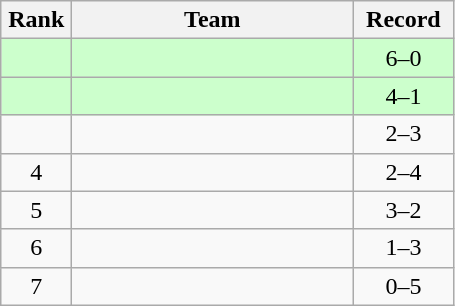<table class="wikitable" style="text-align: center;">
<tr>
<th width=40>Rank</th>
<th width=180>Team</th>
<th width=60>Record</th>
</tr>
<tr bgcolor="#ccffcc">
<td></td>
<td align=left></td>
<td>6–0</td>
</tr>
<tr bgcolor="#ccffcc">
<td></td>
<td align=left></td>
<td>4–1</td>
</tr>
<tr>
<td></td>
<td align=left></td>
<td>2–3</td>
</tr>
<tr>
<td>4</td>
<td align=left></td>
<td>2–4</td>
</tr>
<tr>
<td>5</td>
<td align=left></td>
<td>3–2</td>
</tr>
<tr>
<td>6</td>
<td align=left></td>
<td>1–3</td>
</tr>
<tr>
<td>7</td>
<td align=left></td>
<td>0–5</td>
</tr>
</table>
